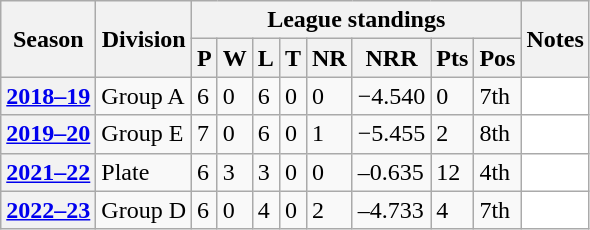<table class="wikitable sortable">
<tr>
<th scope="col" rowspan="2">Season</th>
<th scope="col" rowspan="2">Division</th>
<th scope="col" colspan="8">League standings</th>
<th scope="col" rowspan="2">Notes</th>
</tr>
<tr>
<th scope="col">P</th>
<th scope="col">W</th>
<th scope="col">L</th>
<th scope="col">T</th>
<th scope="col">NR</th>
<th scope="col">NRR</th>
<th scope="col">Pts</th>
<th scope="col">Pos</th>
</tr>
<tr>
<th scope="row"><a href='#'>2018–19</a></th>
<td>Group A</td>
<td>6</td>
<td>0</td>
<td>6</td>
<td>0</td>
<td>0</td>
<td>−4.540</td>
<td>0</td>
<td>7th</td>
<td style="background: white;"></td>
</tr>
<tr>
<th scope="row"><a href='#'>2019–20</a></th>
<td>Group E</td>
<td>7</td>
<td>0</td>
<td>6</td>
<td>0</td>
<td>1</td>
<td>−5.455</td>
<td>2</td>
<td>8th</td>
<td style="background: white;"></td>
</tr>
<tr>
<th scope="row"><a href='#'>2021–22</a></th>
<td>Plate</td>
<td>6</td>
<td>3</td>
<td>3</td>
<td>0</td>
<td>0</td>
<td>–0.635</td>
<td>12</td>
<td>4th</td>
<td style="background: white;"></td>
</tr>
<tr>
<th scope="row"><a href='#'>2022–23</a></th>
<td>Group D</td>
<td>6</td>
<td>0</td>
<td>4</td>
<td>0</td>
<td>2</td>
<td>–4.733</td>
<td>4</td>
<td>7th</td>
<td style="background: white;"></td>
</tr>
</table>
